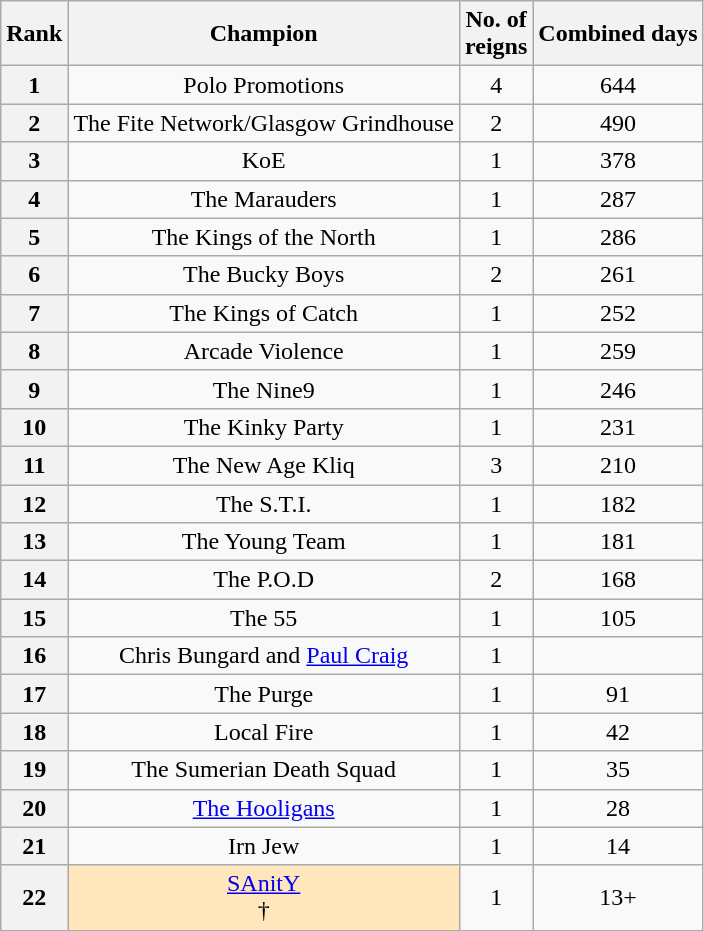<table class="wikitable sortable" style="text-align: center">
<tr>
<th>Rank</th>
<th>Champion</th>
<th>No. of<br>reigns</th>
<th>Combined days</th>
</tr>
<tr>
<th>1</th>
<td>Polo Promotions<br></td>
<td>4</td>
<td>644</td>
</tr>
<tr>
<th>2</th>
<td>The Fite Network/Glasgow Grindhouse<br> </td>
<td>2</td>
<td>490</td>
</tr>
<tr>
<th>3</th>
<td>KoE<br> </td>
<td>1</td>
<td>378</td>
</tr>
<tr>
<th>4</th>
<td>The Marauders <br></td>
<td>1</td>
<td>287</td>
</tr>
<tr>
<th>5</th>
<td>The Kings of the North<br></td>
<td>1</td>
<td>286</td>
</tr>
<tr>
<th>6</th>
<td>The Bucky Boys<br></td>
<td>2</td>
<td>261</td>
</tr>
<tr>
<th>7</th>
<td>The Kings of Catch<br></td>
<td>1</td>
<td>252</td>
</tr>
<tr>
<th>8</th>
<td>Arcade Violence <br></td>
<td>1</td>
<td>259</td>
</tr>
<tr>
<th>9</th>
<td>The Nine9<br></td>
<td>1</td>
<td>246</td>
</tr>
<tr>
<th>10</th>
<td>The Kinky Party<br></td>
<td>1</td>
<td>231</td>
</tr>
<tr>
<th>11</th>
<td>The New Age Kliq<br></td>
<td>3</td>
<td>210</td>
</tr>
<tr>
<th>12</th>
<td>The S.T.I. <br></td>
<td>1</td>
<td>182</td>
</tr>
<tr>
<th>13</th>
<td>The Young Team <br></td>
<td>1</td>
<td>181</td>
</tr>
<tr>
<th>14</th>
<td>The P.O.D<br></td>
<td>2</td>
<td>168</td>
</tr>
<tr>
<th>15</th>
<td>The 55<br></td>
<td>1</td>
<td>105</td>
</tr>
<tr>
<th>16</th>
<td>Chris Bungard and <a href='#'>Paul Craig</a></td>
<td>1</td>
<td></td>
</tr>
<tr>
<th>17</th>
<td>The Purge<br></td>
<td>1</td>
<td>91</td>
</tr>
<tr>
<th>18</th>
<td>Local Fire<br></td>
<td>1</td>
<td>42</td>
</tr>
<tr>
<th>19</th>
<td>The Sumerian Death Squad<br></td>
<td>1</td>
<td>35</td>
</tr>
<tr>
<th>20</th>
<td><a href='#'>The Hooligans</a><br></td>
<td>1</td>
<td>28</td>
</tr>
<tr>
<th>21</th>
<td>Irn Jew<br></td>
<td>1</td>
<td>14</td>
</tr>
<tr>
<th>22</th>
<td style="background-color:#ffe6bd"><a href='#'>SAnitY</a><br>†</td>
<td>1</td>
<td>13+</td>
</tr>
</table>
